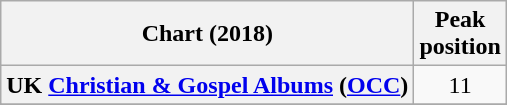<table class="wikitable sortable plainrowheaders" style="text-align:center">
<tr>
<th scope="col">Chart (2018)</th>
<th scope="col">Peak<br>position</th>
</tr>
<tr>
<th scope="row">UK <a href='#'>Christian & Gospel Albums</a> (<a href='#'>OCC</a>)</th>
<td>11</td>
</tr>
<tr>
</tr>
<tr>
</tr>
<tr>
</tr>
</table>
